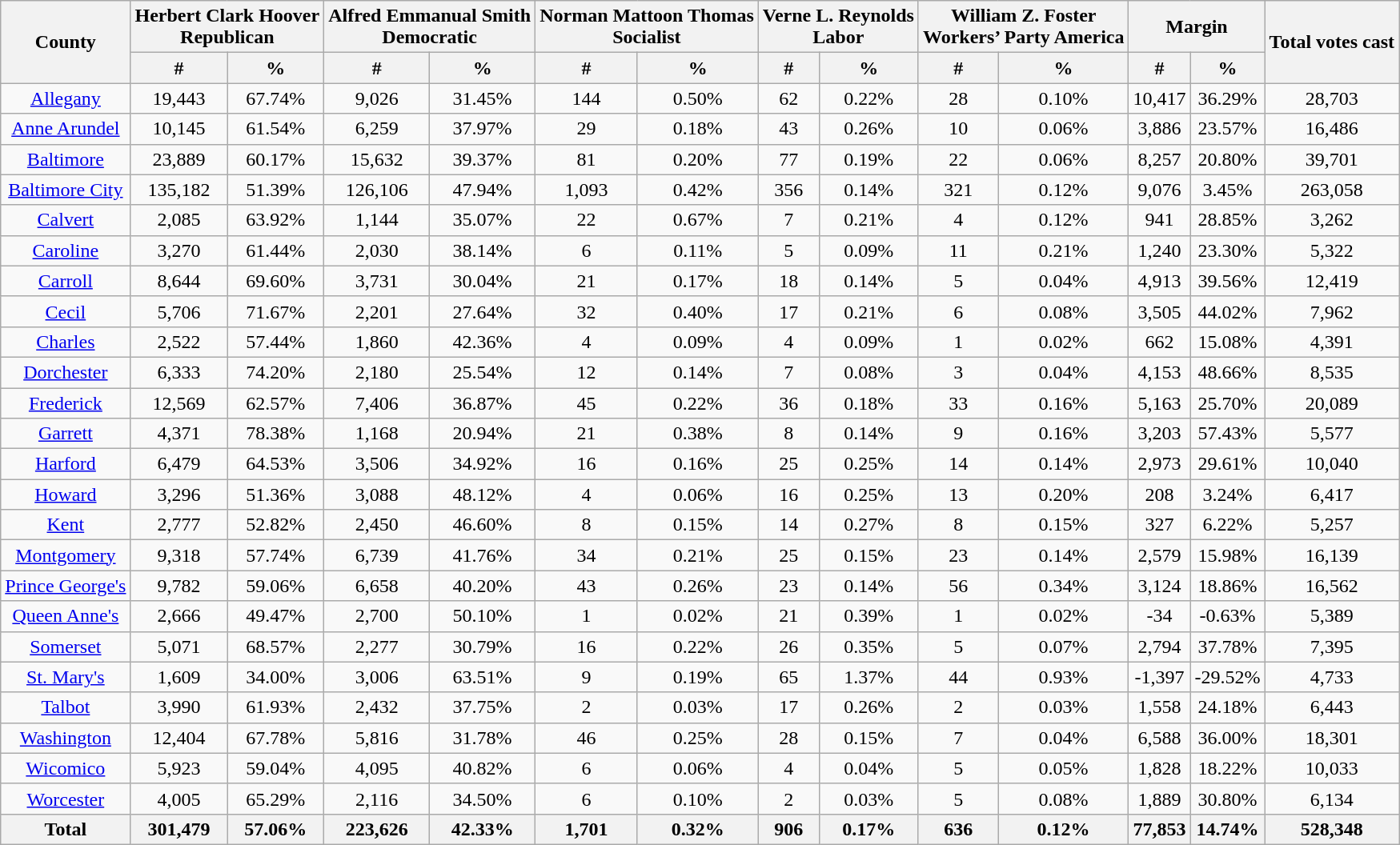<table class="wikitable sortable">
<tr>
<th rowspan="2" style="text-align:center;">County</th>
<th colspan="2" style="text-align:center;">Herbert Clark Hoover<br>Republican</th>
<th colspan="2" style="text-align:center;">Alfred Emmanual Smith<br>Democratic</th>
<th colspan="2" style="text-align:center;">Norman Mattoon Thomas<br>Socialist</th>
<th colspan="2" style="text-align:center;">Verne L. Reynolds<br>Labor</th>
<th colspan="2" style="text-align:center;">William Z. Foster<br>Workers’ Party America</th>
<th colspan="2" style="text-align:center;">Margin</th>
<th rowspan="2" style="text-align:center;">Total votes cast</th>
</tr>
<tr>
<th data-sort-type="number">#</th>
<th data-sort-type="number">%</th>
<th data-sort-type="number">#</th>
<th data-sort-type="number">%</th>
<th data-sort-type="number">#</th>
<th data-sort-type="number">%</th>
<th data-sort-type="number">#</th>
<th data-sort-type="number">%</th>
<th data-sort-type="number">#</th>
<th data-sort-type="number">%</th>
<th data-sort-type="number">#</th>
<th data-sort-type="number">%</th>
</tr>
<tr style="text-align:center;">
<td><a href='#'>Allegany</a></td>
<td>19,443</td>
<td>67.74%</td>
<td>9,026</td>
<td>31.45%</td>
<td>144</td>
<td>0.50%</td>
<td>62</td>
<td>0.22%</td>
<td>28</td>
<td>0.10%</td>
<td>10,417</td>
<td>36.29%</td>
<td>28,703</td>
</tr>
<tr style="text-align:center;">
<td><a href='#'>Anne Arundel</a></td>
<td>10,145</td>
<td>61.54%</td>
<td>6,259</td>
<td>37.97%</td>
<td>29</td>
<td>0.18%</td>
<td>43</td>
<td>0.26%</td>
<td>10</td>
<td>0.06%</td>
<td>3,886</td>
<td>23.57%</td>
<td>16,486</td>
</tr>
<tr style="text-align:center;">
<td><a href='#'>Baltimore</a></td>
<td>23,889</td>
<td>60.17%</td>
<td>15,632</td>
<td>39.37%</td>
<td>81</td>
<td>0.20%</td>
<td>77</td>
<td>0.19%</td>
<td>22</td>
<td>0.06%</td>
<td>8,257</td>
<td>20.80%</td>
<td>39,701</td>
</tr>
<tr style="text-align:center;">
<td><a href='#'>Baltimore City</a></td>
<td>135,182</td>
<td>51.39%</td>
<td>126,106</td>
<td>47.94%</td>
<td>1,093</td>
<td>0.42%</td>
<td>356</td>
<td>0.14%</td>
<td>321</td>
<td>0.12%</td>
<td>9,076</td>
<td>3.45%</td>
<td>263,058</td>
</tr>
<tr style="text-align:center;">
<td><a href='#'>Calvert</a></td>
<td>2,085</td>
<td>63.92%</td>
<td>1,144</td>
<td>35.07%</td>
<td>22</td>
<td>0.67%</td>
<td>7</td>
<td>0.21%</td>
<td>4</td>
<td>0.12%</td>
<td>941</td>
<td>28.85%</td>
<td>3,262</td>
</tr>
<tr style="text-align:center;">
<td><a href='#'>Caroline</a></td>
<td>3,270</td>
<td>61.44%</td>
<td>2,030</td>
<td>38.14%</td>
<td>6</td>
<td>0.11%</td>
<td>5</td>
<td>0.09%</td>
<td>11</td>
<td>0.21%</td>
<td>1,240</td>
<td>23.30%</td>
<td>5,322</td>
</tr>
<tr style="text-align:center;">
<td><a href='#'>Carroll</a></td>
<td>8,644</td>
<td>69.60%</td>
<td>3,731</td>
<td>30.04%</td>
<td>21</td>
<td>0.17%</td>
<td>18</td>
<td>0.14%</td>
<td>5</td>
<td>0.04%</td>
<td>4,913</td>
<td>39.56%</td>
<td>12,419</td>
</tr>
<tr style="text-align:center;">
<td><a href='#'>Cecil</a></td>
<td>5,706</td>
<td>71.67%</td>
<td>2,201</td>
<td>27.64%</td>
<td>32</td>
<td>0.40%</td>
<td>17</td>
<td>0.21%</td>
<td>6</td>
<td>0.08%</td>
<td>3,505</td>
<td>44.02%</td>
<td>7,962</td>
</tr>
<tr style="text-align:center;">
<td><a href='#'>Charles</a></td>
<td>2,522</td>
<td>57.44%</td>
<td>1,860</td>
<td>42.36%</td>
<td>4</td>
<td>0.09%</td>
<td>4</td>
<td>0.09%</td>
<td>1</td>
<td>0.02%</td>
<td>662</td>
<td>15.08%</td>
<td>4,391</td>
</tr>
<tr style="text-align:center;">
<td><a href='#'>Dorchester</a></td>
<td>6,333</td>
<td>74.20%</td>
<td>2,180</td>
<td>25.54%</td>
<td>12</td>
<td>0.14%</td>
<td>7</td>
<td>0.08%</td>
<td>3</td>
<td>0.04%</td>
<td>4,153</td>
<td>48.66%</td>
<td>8,535</td>
</tr>
<tr style="text-align:center;">
<td><a href='#'>Frederick</a></td>
<td>12,569</td>
<td>62.57%</td>
<td>7,406</td>
<td>36.87%</td>
<td>45</td>
<td>0.22%</td>
<td>36</td>
<td>0.18%</td>
<td>33</td>
<td>0.16%</td>
<td>5,163</td>
<td>25.70%</td>
<td>20,089</td>
</tr>
<tr style="text-align:center;">
<td><a href='#'>Garrett</a></td>
<td>4,371</td>
<td>78.38%</td>
<td>1,168</td>
<td>20.94%</td>
<td>21</td>
<td>0.38%</td>
<td>8</td>
<td>0.14%</td>
<td>9</td>
<td>0.16%</td>
<td>3,203</td>
<td>57.43%</td>
<td>5,577</td>
</tr>
<tr style="text-align:center;">
<td><a href='#'>Harford</a></td>
<td>6,479</td>
<td>64.53%</td>
<td>3,506</td>
<td>34.92%</td>
<td>16</td>
<td>0.16%</td>
<td>25</td>
<td>0.25%</td>
<td>14</td>
<td>0.14%</td>
<td>2,973</td>
<td>29.61%</td>
<td>10,040</td>
</tr>
<tr style="text-align:center;">
<td><a href='#'>Howard</a></td>
<td>3,296</td>
<td>51.36%</td>
<td>3,088</td>
<td>48.12%</td>
<td>4</td>
<td>0.06%</td>
<td>16</td>
<td>0.25%</td>
<td>13</td>
<td>0.20%</td>
<td>208</td>
<td>3.24%</td>
<td>6,417</td>
</tr>
<tr style="text-align:center;">
<td><a href='#'>Kent</a></td>
<td>2,777</td>
<td>52.82%</td>
<td>2,450</td>
<td>46.60%</td>
<td>8</td>
<td>0.15%</td>
<td>14</td>
<td>0.27%</td>
<td>8</td>
<td>0.15%</td>
<td>327</td>
<td>6.22%</td>
<td>5,257</td>
</tr>
<tr style="text-align:center;">
<td><a href='#'>Montgomery</a></td>
<td>9,318</td>
<td>57.74%</td>
<td>6,739</td>
<td>41.76%</td>
<td>34</td>
<td>0.21%</td>
<td>25</td>
<td>0.15%</td>
<td>23</td>
<td>0.14%</td>
<td>2,579</td>
<td>15.98%</td>
<td>16,139</td>
</tr>
<tr style="text-align:center;">
<td><a href='#'>Prince George's</a></td>
<td>9,782</td>
<td>59.06%</td>
<td>6,658</td>
<td>40.20%</td>
<td>43</td>
<td>0.26%</td>
<td>23</td>
<td>0.14%</td>
<td>56</td>
<td>0.34%</td>
<td>3,124</td>
<td>18.86%</td>
<td>16,562</td>
</tr>
<tr style="text-align:center;">
<td><a href='#'>Queen Anne's</a></td>
<td>2,666</td>
<td>49.47%</td>
<td>2,700</td>
<td>50.10%</td>
<td>1</td>
<td>0.02%</td>
<td>21</td>
<td>0.39%</td>
<td>1</td>
<td>0.02%</td>
<td>-34</td>
<td>-0.63%</td>
<td>5,389</td>
</tr>
<tr style="text-align:center;">
<td><a href='#'>Somerset</a></td>
<td>5,071</td>
<td>68.57%</td>
<td>2,277</td>
<td>30.79%</td>
<td>16</td>
<td>0.22%</td>
<td>26</td>
<td>0.35%</td>
<td>5</td>
<td>0.07%</td>
<td>2,794</td>
<td>37.78%</td>
<td>7,395</td>
</tr>
<tr style="text-align:center;">
<td><a href='#'>St. Mary's</a></td>
<td>1,609</td>
<td>34.00%</td>
<td>3,006</td>
<td>63.51%</td>
<td>9</td>
<td>0.19%</td>
<td>65</td>
<td>1.37%</td>
<td>44</td>
<td>0.93%</td>
<td>-1,397</td>
<td>-29.52%</td>
<td>4,733</td>
</tr>
<tr style="text-align:center;">
<td><a href='#'>Talbot</a></td>
<td>3,990</td>
<td>61.93%</td>
<td>2,432</td>
<td>37.75%</td>
<td>2</td>
<td>0.03%</td>
<td>17</td>
<td>0.26%</td>
<td>2</td>
<td>0.03%</td>
<td>1,558</td>
<td>24.18%</td>
<td>6,443</td>
</tr>
<tr style="text-align:center;">
<td><a href='#'>Washington</a></td>
<td>12,404</td>
<td>67.78%</td>
<td>5,816</td>
<td>31.78%</td>
<td>46</td>
<td>0.25%</td>
<td>28</td>
<td>0.15%</td>
<td>7</td>
<td>0.04%</td>
<td>6,588</td>
<td>36.00%</td>
<td>18,301</td>
</tr>
<tr style="text-align:center;">
<td><a href='#'>Wicomico</a></td>
<td>5,923</td>
<td>59.04%</td>
<td>4,095</td>
<td>40.82%</td>
<td>6</td>
<td>0.06%</td>
<td>4</td>
<td>0.04%</td>
<td>5</td>
<td>0.05%</td>
<td>1,828</td>
<td>18.22%</td>
<td>10,033</td>
</tr>
<tr style="text-align:center;">
<td><a href='#'>Worcester</a></td>
<td>4,005</td>
<td>65.29%</td>
<td>2,116</td>
<td>34.50%</td>
<td>6</td>
<td>0.10%</td>
<td>2</td>
<td>0.03%</td>
<td>5</td>
<td>0.08%</td>
<td>1,889</td>
<td>30.80%</td>
<td>6,134</td>
</tr>
<tr style="text-align:center;">
<th>Total</th>
<th>301,479</th>
<th>57.06%</th>
<th>223,626</th>
<th>42.33%</th>
<th>1,701</th>
<th>0.32%</th>
<th>906</th>
<th>0.17%</th>
<th>636</th>
<th>0.12%</th>
<th>77,853</th>
<th>14.74%</th>
<th>528,348</th>
</tr>
</table>
